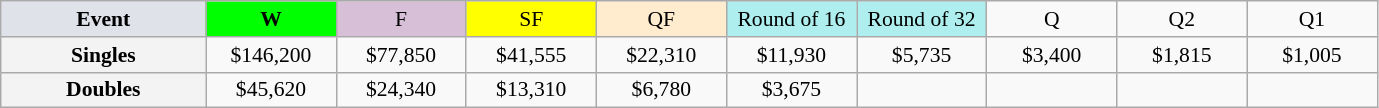<table class="wikitable" style="font-size:90%; text-align:center;">
<tr>
<td style="width:130px; background:#dfe2e9;"><strong>Event</strong></td>
<td style="width:80px; background:lime;"><strong>W</strong></td>
<td style="width:80px; background:thistle;">F</td>
<td style="width:80px; background:#ffff00;">SF</td>
<td style="width:80px; background:#ffebcd;">QF</td>
<td style="width:80px; background:#afeeee;">Round of 16</td>
<td style="width:80px; background:#afeeee;">Round of 32</td>
<td style="width:80px;">Q</td>
<td style="width:80px;">Q2</td>
<td style="width:80px;">Q1</td>
</tr>
<tr>
<th style="background:#f3f3f3;">Singles</th>
<td>$146,200</td>
<td>$77,850</td>
<td>$41,555</td>
<td>$22,310</td>
<td>$11,930</td>
<td>$5,735</td>
<td>$3,400</td>
<td>$1,815</td>
<td>$1,005</td>
</tr>
<tr>
<th style="background:#f3f3f3;">Doubles</th>
<td>$45,620</td>
<td>$24,340</td>
<td>$13,310</td>
<td>$6,780</td>
<td>$3,675</td>
<td></td>
<td></td>
<td></td>
<td></td>
</tr>
</table>
